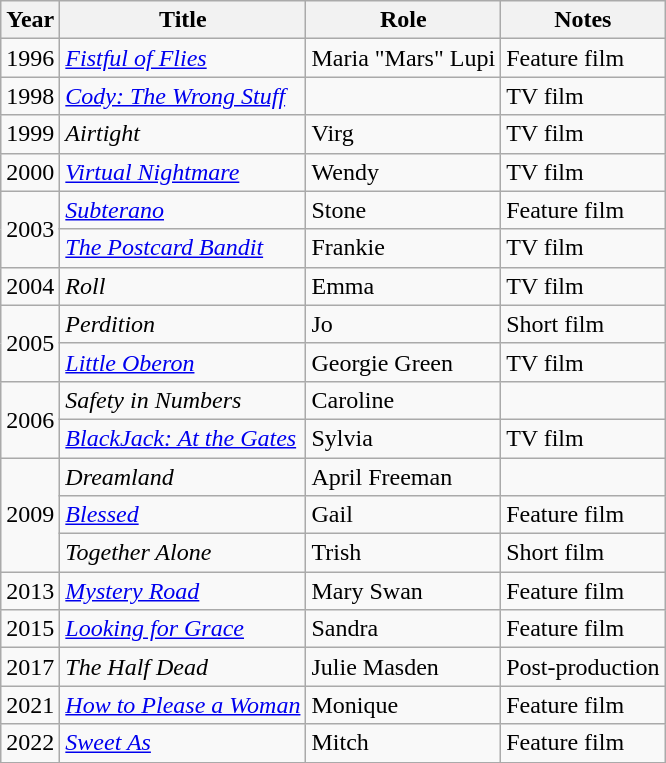<table class="wikitable sortable">
<tr>
<th>Year</th>
<th>Title</th>
<th>Role</th>
<th class="unsortable">Notes</th>
</tr>
<tr>
<td>1996</td>
<td><em><a href='#'>Fistful of Flies</a></em></td>
<td>Maria "Mars" Lupi</td>
<td>Feature film</td>
</tr>
<tr>
<td>1998</td>
<td><em><a href='#'>Cody: The Wrong Stuff</a></em></td>
<td></td>
<td>TV film</td>
</tr>
<tr>
<td>1999</td>
<td><em>Airtight</em></td>
<td>Virg</td>
<td>TV film</td>
</tr>
<tr>
<td>2000</td>
<td><em><a href='#'>Virtual Nightmare</a></em></td>
<td>Wendy</td>
<td>TV film</td>
</tr>
<tr>
<td rowspan="2">2003</td>
<td><em><a href='#'>Subterano</a></em></td>
<td>Stone</td>
<td>Feature film</td>
</tr>
<tr>
<td><em><a href='#'>The Postcard Bandit</a></em></td>
<td>Frankie</td>
<td>TV film</td>
</tr>
<tr>
<td>2004</td>
<td><em>Roll</em></td>
<td>Emma</td>
<td>TV film</td>
</tr>
<tr>
<td rowspan="2">2005</td>
<td><em>Perdition</em></td>
<td>Jo</td>
<td>Short film</td>
</tr>
<tr>
<td><em><a href='#'>Little Oberon</a></em></td>
<td>Georgie Green</td>
<td>TV film</td>
</tr>
<tr>
<td rowspan="2">2006</td>
<td><em>Safety in Numbers</em></td>
<td>Caroline</td>
<td></td>
</tr>
<tr>
<td><em><a href='#'>BlackJack: At the Gates</a></em></td>
<td>Sylvia</td>
<td>TV film</td>
</tr>
<tr>
<td rowspan="3">2009</td>
<td><em>Dreamland</em></td>
<td>April Freeman</td>
<td></td>
</tr>
<tr>
<td><em><a href='#'>Blessed</a></em></td>
<td>Gail</td>
<td>Feature film</td>
</tr>
<tr>
<td><em>Together Alone</em></td>
<td>Trish</td>
<td>Short film</td>
</tr>
<tr>
<td>2013</td>
<td><em><a href='#'>Mystery Road</a></em></td>
<td>Mary Swan</td>
<td>Feature film</td>
</tr>
<tr>
<td>2015</td>
<td><em><a href='#'>Looking for Grace</a></em></td>
<td>Sandra</td>
<td>Feature film</td>
</tr>
<tr>
<td>2017</td>
<td><em>The Half Dead</em></td>
<td>Julie Masden</td>
<td>Post-production</td>
</tr>
<tr>
<td>2021</td>
<td><em><a href='#'>How to Please a Woman</a></em></td>
<td>Monique</td>
<td>Feature film</td>
</tr>
<tr>
<td>2022</td>
<td><em><a href='#'>Sweet As</a></em></td>
<td>Mitch</td>
<td>Feature film</td>
</tr>
</table>
